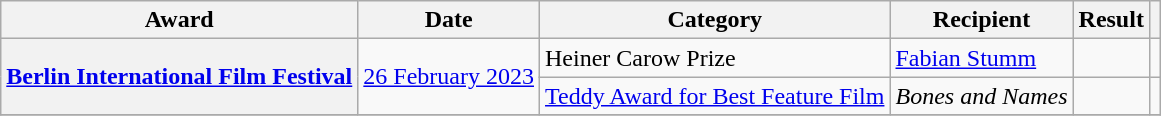<table class="wikitable sortable plainrowheaders">
<tr>
<th>Award</th>
<th>Date</th>
<th>Category</th>
<th>Recipient</th>
<th>Result</th>
<th></th>
</tr>
<tr>
<th scope="row" rowspan="2"><a href='#'>Berlin International Film Festival</a></th>
<td rowspan="2"><a href='#'>26 February 2023</a></td>
<td>Heiner Carow Prize</td>
<td><a href='#'>Fabian Stumm</a></td>
<td></td>
<td align="center" rowspan="1"></td>
</tr>
<tr>
<td><a href='#'>Teddy Award for Best Feature Film</a></td>
<td><em>Bones and Names</em></td>
<td></td>
<td align="center" rowspan="1"></td>
</tr>
<tr>
</tr>
</table>
